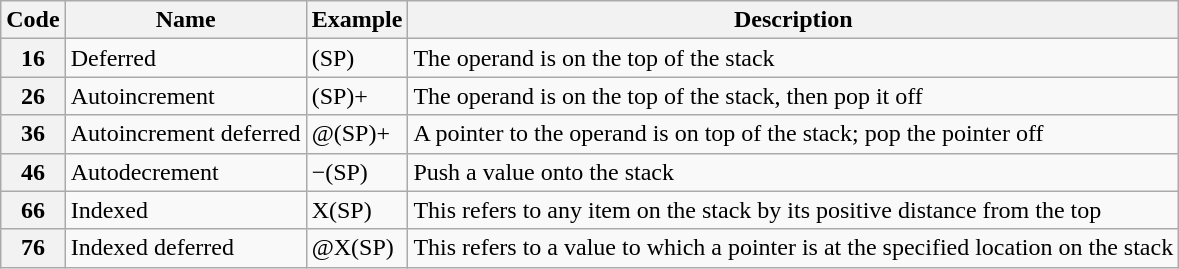<table class="wikitable" border=0>
<tr>
<th>Code</th>
<th>Name</th>
<th>Example</th>
<th>Description</th>
</tr>
<tr>
<th>16</th>
<td>Deferred</td>
<td>(SP)</td>
<td>The operand is on the top of the stack</td>
</tr>
<tr>
<th>26</th>
<td>Autoincrement</td>
<td>(SP)+</td>
<td>The operand is on the top of the stack, then pop it off</td>
</tr>
<tr>
<th>36</th>
<td>Autoincrement deferred</td>
<td>@(SP)+</td>
<td>A pointer to the operand is on top of the stack; pop the pointer off</td>
</tr>
<tr>
<th>46</th>
<td>Autodecrement</td>
<td>−(SP)</td>
<td>Push a value onto the stack</td>
</tr>
<tr>
<th>66</th>
<td>Indexed</td>
<td>X(SP)</td>
<td>This refers to any item on the stack by its positive distance from the top</td>
</tr>
<tr>
<th>76</th>
<td>Indexed deferred</td>
<td>@X(SP)</td>
<td>This refers to a value to which a pointer is at the specified location on the stack</td>
</tr>
</table>
